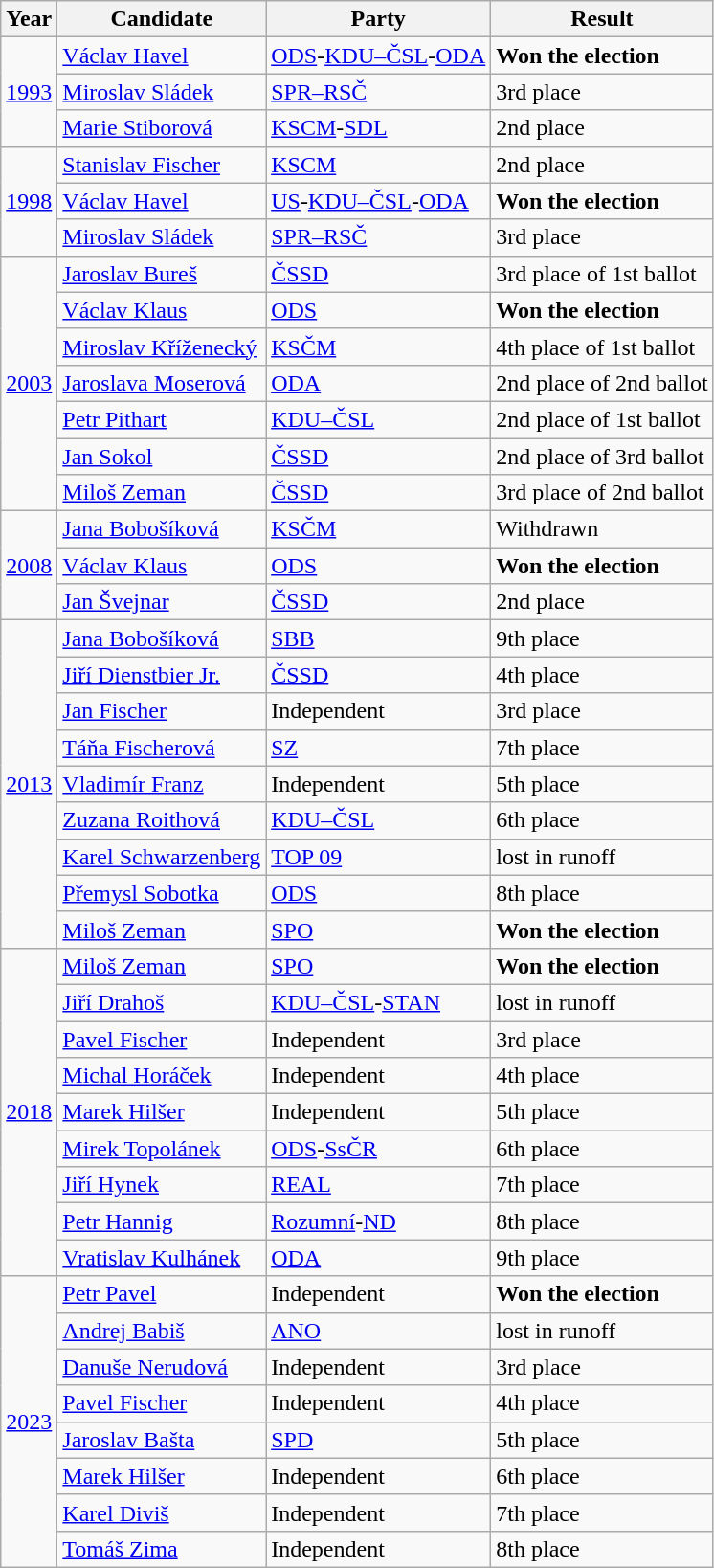<table class="wikitable">
<tr>
<th>Year</th>
<th>Candidate</th>
<th>Party</th>
<th>Result</th>
</tr>
<tr>
<td rowspan="3"><a href='#'>1993</a></td>
<td><a href='#'>Václav Havel</a></td>
<td><a href='#'>ODS</a>-<a href='#'>KDU–ČSL</a>-<a href='#'>ODA</a></td>
<td><strong>Won the election</strong></td>
</tr>
<tr>
<td><a href='#'>Miroslav Sládek</a></td>
<td><a href='#'>SPR–RSČ</a></td>
<td>3rd place</td>
</tr>
<tr>
<td><a href='#'>Marie Stiborová</a></td>
<td><a href='#'>KSCM</a>-<a href='#'>SDL</a></td>
<td>2nd place</td>
</tr>
<tr>
<td rowspan="3"><a href='#'>1998</a></td>
<td><a href='#'>Stanislav Fischer</a></td>
<td><a href='#'>KSCM</a></td>
<td>2nd place</td>
</tr>
<tr>
<td><a href='#'>Václav Havel</a></td>
<td><a href='#'>US</a>-<a href='#'>KDU–ČSL</a>-<a href='#'>ODA</a></td>
<td><strong>Won the election</strong></td>
</tr>
<tr>
<td><a href='#'>Miroslav Sládek</a></td>
<td><a href='#'>SPR–RSČ</a></td>
<td>3rd place</td>
</tr>
<tr>
<td rowspan="7"><a href='#'>2003</a></td>
<td><a href='#'>Jaroslav Bureš</a></td>
<td><a href='#'>ČSSD</a></td>
<td>3rd place of 1st ballot</td>
</tr>
<tr>
<td><a href='#'>Václav Klaus</a></td>
<td><a href='#'>ODS</a></td>
<td><strong>Won the election</strong></td>
</tr>
<tr>
<td><a href='#'>Miroslav Kříženecký</a></td>
<td><a href='#'>KSČM</a></td>
<td>4th place of 1st ballot</td>
</tr>
<tr>
<td><a href='#'>Jaroslava Moserová</a></td>
<td><a href='#'>ODA</a></td>
<td>2nd place of 2nd ballot</td>
</tr>
<tr>
<td><a href='#'>Petr Pithart</a></td>
<td><a href='#'>KDU–ČSL</a></td>
<td>2nd place of 1st ballot</td>
</tr>
<tr>
<td><a href='#'>Jan Sokol</a></td>
<td><a href='#'>ČSSD</a></td>
<td>2nd place of 3rd ballot</td>
</tr>
<tr>
<td><a href='#'>Miloš Zeman</a></td>
<td><a href='#'>ČSSD</a></td>
<td>3rd place of 2nd ballot</td>
</tr>
<tr>
<td rowspan="3"><a href='#'>2008</a></td>
<td><a href='#'>Jana Bobošíková</a></td>
<td><a href='#'>KSČM</a></td>
<td>Withdrawn</td>
</tr>
<tr>
<td><a href='#'>Václav Klaus</a></td>
<td><a href='#'>ODS</a></td>
<td><strong>Won the election</strong></td>
</tr>
<tr>
<td><a href='#'>Jan Švejnar</a></td>
<td><a href='#'>ČSSD</a></td>
<td>2nd place</td>
</tr>
<tr>
<td rowspan="9"><a href='#'>2013</a></td>
<td><a href='#'>Jana Bobošíková</a></td>
<td><a href='#'>SBB</a></td>
<td>9th place</td>
</tr>
<tr>
<td><a href='#'>Jiří Dienstbier Jr.</a></td>
<td><a href='#'>ČSSD</a></td>
<td>4th place</td>
</tr>
<tr>
<td><a href='#'>Jan Fischer</a></td>
<td>Independent</td>
<td>3rd place</td>
</tr>
<tr>
<td><a href='#'>Táňa Fischerová</a></td>
<td><a href='#'>SZ</a></td>
<td>7th place</td>
</tr>
<tr>
<td><a href='#'>Vladimír Franz</a></td>
<td>Independent</td>
<td>5th place</td>
</tr>
<tr>
<td><a href='#'>Zuzana Roithová</a></td>
<td><a href='#'>KDU–ČSL</a></td>
<td>6th place</td>
</tr>
<tr>
<td><a href='#'>Karel Schwarzenberg</a></td>
<td><a href='#'>TOP 09</a></td>
<td>lost in runoff</td>
</tr>
<tr>
<td><a href='#'>Přemysl Sobotka</a></td>
<td><a href='#'>ODS</a></td>
<td>8th place</td>
</tr>
<tr>
<td><a href='#'>Miloš Zeman</a></td>
<td><a href='#'>SPO</a></td>
<td><strong>Won the election</strong></td>
</tr>
<tr>
<td rowspan="9"><a href='#'>2018</a></td>
<td><a href='#'>Miloš Zeman</a></td>
<td><a href='#'>SPO</a></td>
<td><strong>Won the election</strong></td>
</tr>
<tr>
<td><a href='#'>Jiří Drahoš</a></td>
<td><a href='#'>KDU–ČSL</a>-<a href='#'>STAN</a></td>
<td>lost in runoff</td>
</tr>
<tr>
<td><a href='#'>Pavel Fischer</a></td>
<td>Independent</td>
<td>3rd place</td>
</tr>
<tr>
<td><a href='#'>Michal Horáček</a></td>
<td>Independent</td>
<td>4th place</td>
</tr>
<tr>
<td><a href='#'>Marek Hilšer</a></td>
<td>Independent</td>
<td>5th place</td>
</tr>
<tr>
<td><a href='#'>Mirek Topolánek</a></td>
<td><a href='#'>ODS</a>-<a href='#'>SsČR</a></td>
<td>6th place</td>
</tr>
<tr>
<td><a href='#'>Jiří Hynek</a></td>
<td><a href='#'>REAL</a></td>
<td>7th place</td>
</tr>
<tr>
<td><a href='#'>Petr Hannig</a></td>
<td><a href='#'>Rozumní</a>-<a href='#'>ND</a></td>
<td>8th place</td>
</tr>
<tr>
<td><a href='#'>Vratislav Kulhánek</a></td>
<td><a href='#'>ODA</a></td>
<td>9th place</td>
</tr>
<tr>
<td rowspan="8"><a href='#'>2023</a></td>
<td><a href='#'>Petr Pavel</a></td>
<td>Independent</td>
<td><strong>Won the election</strong></td>
</tr>
<tr>
<td><a href='#'>Andrej Babiš</a></td>
<td><a href='#'>ANO</a></td>
<td>lost in runoff</td>
</tr>
<tr>
<td><a href='#'>Danuše Nerudová</a></td>
<td>Independent</td>
<td>3rd place</td>
</tr>
<tr>
<td><a href='#'>Pavel Fischer</a></td>
<td>Independent</td>
<td>4th place</td>
</tr>
<tr>
<td><a href='#'>Jaroslav Bašta</a></td>
<td><a href='#'>SPD</a></td>
<td>5th place</td>
</tr>
<tr>
<td><a href='#'>Marek Hilšer</a></td>
<td>Independent</td>
<td>6th place</td>
</tr>
<tr>
<td><a href='#'>Karel Diviš</a></td>
<td>Independent</td>
<td>7th place</td>
</tr>
<tr>
<td><a href='#'>Tomáš Zima</a></td>
<td>Independent</td>
<td>8th place</td>
</tr>
</table>
